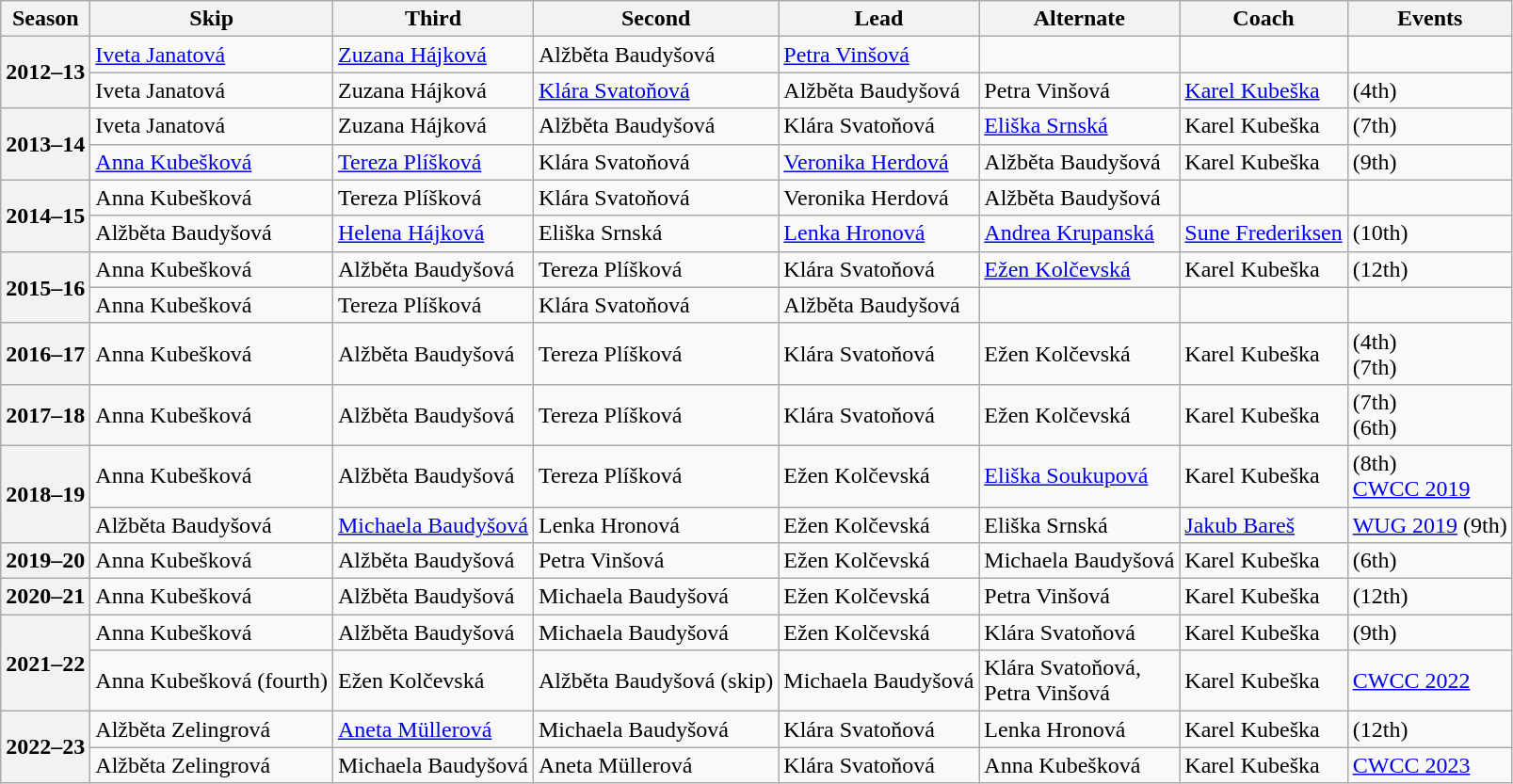<table class="wikitable">
<tr>
<th scope="col">Season</th>
<th scope="col">Skip</th>
<th scope="col">Third</th>
<th scope="col">Second</th>
<th scope="col">Lead</th>
<th scope="col">Alternate</th>
<th scope="col">Coach</th>
<th scope="col">Events</th>
</tr>
<tr>
<th scope="row" rowspan=2>2012–13</th>
<td><a href='#'>Iveta Janatová</a></td>
<td><a href='#'>Zuzana Hájková</a></td>
<td>Alžběta Baudyšová</td>
<td><a href='#'>Petra Vinšová</a></td>
<td></td>
<td></td>
<td></td>
</tr>
<tr>
<td>Iveta Janatová</td>
<td>Zuzana Hájková</td>
<td><a href='#'>Klára Svatoňová</a></td>
<td>Alžběta Baudyšová</td>
<td>Petra Vinšová</td>
<td><a href='#'>Karel Kubeška</a></td>
<td> (4th)</td>
</tr>
<tr>
<th scope="row" rowspan=2>2013–14</th>
<td>Iveta Janatová</td>
<td>Zuzana Hájková</td>
<td>Alžběta Baudyšová</td>
<td>Klára Svatoňová</td>
<td><a href='#'>Eliška Srnská</a></td>
<td>Karel Kubeška</td>
<td> (7th)</td>
</tr>
<tr>
<td><a href='#'>Anna Kubešková</a></td>
<td><a href='#'>Tereza Plíšková</a></td>
<td>Klára Svatoňová</td>
<td><a href='#'>Veronika Herdová</a></td>
<td>Alžběta Baudyšová</td>
<td>Karel Kubeška</td>
<td> (9th)</td>
</tr>
<tr>
<th scope="row" rowspan=2>2014–15</th>
<td>Anna Kubešková</td>
<td>Tereza Plíšková</td>
<td>Klára Svatoňová</td>
<td>Veronika Herdová</td>
<td>Alžběta Baudyšová</td>
<td></td>
<td></td>
</tr>
<tr>
<td>Alžběta Baudyšová</td>
<td><a href='#'>Helena Hájková</a></td>
<td>Eliška Srnská</td>
<td><a href='#'>Lenka Hronová</a></td>
<td><a href='#'>Andrea Krupanská</a></td>
<td><a href='#'>Sune Frederiksen</a></td>
<td> (10th)</td>
</tr>
<tr>
<th scope="row" rowspan=2>2015–16</th>
<td>Anna Kubešková</td>
<td>Alžběta Baudyšová</td>
<td>Tereza Plíšková</td>
<td>Klára Svatoňová</td>
<td><a href='#'>Ežen Kolčevská</a></td>
<td>Karel Kubeška</td>
<td> (12th)</td>
</tr>
<tr>
<td>Anna Kubešková</td>
<td>Tereza Plíšková</td>
<td>Klára Svatoňová</td>
<td>Alžběta Baudyšová</td>
<td></td>
<td></td>
<td></td>
</tr>
<tr>
<th scope="row">2016–17</th>
<td>Anna Kubešková</td>
<td>Alžběta Baudyšová</td>
<td>Tereza Plíšková</td>
<td>Klára Svatoňová</td>
<td>Ežen Kolčevská</td>
<td>Karel Kubeška</td>
<td> (4th)<br> (7th)</td>
</tr>
<tr>
<th scope="row">2017–18</th>
<td>Anna Kubešková</td>
<td>Alžběta Baudyšová</td>
<td>Tereza Plíšková</td>
<td>Klára Svatoňová</td>
<td>Ežen Kolčevská</td>
<td>Karel Kubeška</td>
<td> (7th)<br> (6th)</td>
</tr>
<tr>
<th scope="row" rowspan=2>2018–19</th>
<td>Anna Kubešková</td>
<td>Alžběta Baudyšová</td>
<td>Tereza Plíšková</td>
<td>Ežen Kolčevská</td>
<td><a href='#'>Eliška Soukupová</a></td>
<td>Karel Kubeška</td>
<td> (8th)<br><a href='#'>CWCC 2019</a> </td>
</tr>
<tr>
<td>Alžběta Baudyšová</td>
<td><a href='#'>Michaela Baudyšová</a></td>
<td>Lenka Hronová</td>
<td>Ežen Kolčevská</td>
<td>Eliška Srnská</td>
<td><a href='#'>Jakub Bareš</a></td>
<td><a href='#'>WUG 2019</a> (9th)</td>
</tr>
<tr>
<th scope="row">2019–20</th>
<td>Anna Kubešková</td>
<td>Alžběta Baudyšová</td>
<td>Petra Vinšová</td>
<td>Ežen Kolčevská</td>
<td>Michaela Baudyšová</td>
<td>Karel Kubeška</td>
<td> (6th)</td>
</tr>
<tr>
<th scope="row">2020–21</th>
<td>Anna Kubešková</td>
<td>Alžběta Baudyšová</td>
<td>Michaela Baudyšová</td>
<td>Ežen Kolčevská</td>
<td>Petra Vinšová</td>
<td>Karel Kubeška</td>
<td> (12th)</td>
</tr>
<tr>
<th scope="row" rowspan=2>2021–22</th>
<td>Anna Kubešková</td>
<td>Alžběta Baudyšová</td>
<td>Michaela Baudyšová</td>
<td>Ežen Kolčevská</td>
<td>Klára Svatoňová</td>
<td>Karel Kubeška</td>
<td> (9th)</td>
</tr>
<tr>
<td>Anna Kubešková (fourth)</td>
<td>Ežen Kolčevská</td>
<td>Alžběta Baudyšová (skip)</td>
<td>Michaela Baudyšová</td>
<td>Klára Svatoňová,<br>Petra Vinšová</td>
<td>Karel Kubeška</td>
<td><a href='#'>CWCC 2022</a> </td>
</tr>
<tr>
<th scope="row" rowspan=2>2022–23</th>
<td>Alžběta Zelingrová</td>
<td><a href='#'>Aneta Müllerová</a></td>
<td>Michaela Baudyšová</td>
<td>Klára Svatoňová</td>
<td>Lenka Hronová</td>
<td>Karel Kubeška</td>
<td> (12th)</td>
</tr>
<tr>
<td>Alžběta Zelingrová</td>
<td>Michaela Baudyšová</td>
<td>Aneta Müllerová</td>
<td>Klára Svatoňová</td>
<td>Anna Kubešková</td>
<td>Karel Kubeška</td>
<td><a href='#'>CWCC 2023</a> </td>
</tr>
</table>
